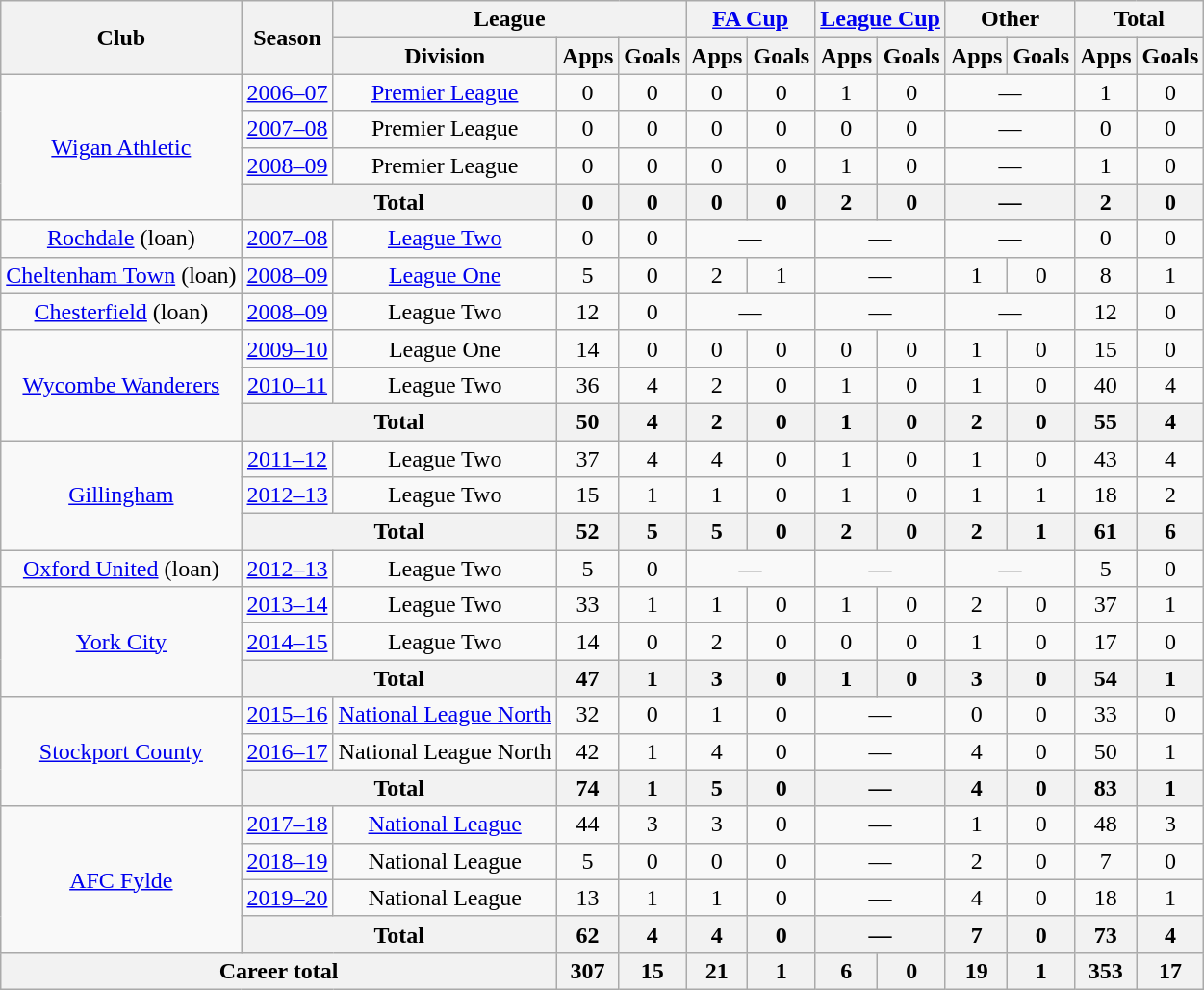<table class=wikitable style=text-align:center>
<tr>
<th rowspan=2>Club</th>
<th rowspan=2>Season</th>
<th colspan=3>League</th>
<th colspan=2><a href='#'>FA Cup</a></th>
<th colspan=2><a href='#'>League Cup</a></th>
<th colspan=2>Other</th>
<th colspan=2>Total</th>
</tr>
<tr>
<th>Division</th>
<th>Apps</th>
<th>Goals</th>
<th>Apps</th>
<th>Goals</th>
<th>Apps</th>
<th>Goals</th>
<th>Apps</th>
<th>Goals</th>
<th>Apps</th>
<th>Goals</th>
</tr>
<tr>
<td rowspan=4><a href='#'>Wigan Athletic</a></td>
<td><a href='#'>2006–07</a></td>
<td><a href='#'>Premier League</a></td>
<td>0</td>
<td>0</td>
<td>0</td>
<td>0</td>
<td>1</td>
<td>0</td>
<td colspan=2>—</td>
<td>1</td>
<td>0</td>
</tr>
<tr>
<td><a href='#'>2007–08</a></td>
<td>Premier League</td>
<td>0</td>
<td>0</td>
<td>0</td>
<td>0</td>
<td>0</td>
<td>0</td>
<td colspan=2>—</td>
<td>0</td>
<td>0</td>
</tr>
<tr>
<td><a href='#'>2008–09</a></td>
<td>Premier League</td>
<td>0</td>
<td>0</td>
<td>0</td>
<td>0</td>
<td>1</td>
<td>0</td>
<td colspan=2>—</td>
<td>1</td>
<td>0</td>
</tr>
<tr>
<th colspan=2>Total</th>
<th>0</th>
<th>0</th>
<th>0</th>
<th>0</th>
<th>2</th>
<th>0</th>
<th colspan=2>—</th>
<th>2</th>
<th>0</th>
</tr>
<tr>
<td><a href='#'>Rochdale</a> (loan)</td>
<td><a href='#'>2007–08</a></td>
<td><a href='#'>League Two</a></td>
<td>0</td>
<td>0</td>
<td colspan=2>—</td>
<td colspan=2>—</td>
<td colspan=2>—</td>
<td>0</td>
<td>0</td>
</tr>
<tr>
<td><a href='#'>Cheltenham Town</a> (loan)</td>
<td><a href='#'>2008–09</a></td>
<td><a href='#'>League One</a></td>
<td>5</td>
<td>0</td>
<td>2</td>
<td>1</td>
<td colspan=2>—</td>
<td>1</td>
<td>0</td>
<td>8</td>
<td>1</td>
</tr>
<tr>
<td><a href='#'>Chesterfield</a> (loan)</td>
<td><a href='#'>2008–09</a></td>
<td>League Two</td>
<td>12</td>
<td>0</td>
<td colspan=2>—</td>
<td colspan=2>—</td>
<td colspan=2>—</td>
<td>12</td>
<td>0</td>
</tr>
<tr>
<td rowspan=3><a href='#'>Wycombe Wanderers</a></td>
<td><a href='#'>2009–10</a></td>
<td>League One</td>
<td>14</td>
<td>0</td>
<td>0</td>
<td>0</td>
<td>0</td>
<td>0</td>
<td>1</td>
<td>0</td>
<td>15</td>
<td>0</td>
</tr>
<tr>
<td><a href='#'>2010–11</a></td>
<td>League Two</td>
<td>36</td>
<td>4</td>
<td>2</td>
<td>0</td>
<td>1</td>
<td>0</td>
<td>1</td>
<td>0</td>
<td>40</td>
<td>4</td>
</tr>
<tr>
<th colspan=2>Total</th>
<th>50</th>
<th>4</th>
<th>2</th>
<th>0</th>
<th>1</th>
<th>0</th>
<th>2</th>
<th>0</th>
<th>55</th>
<th>4</th>
</tr>
<tr>
<td rowspan=3><a href='#'>Gillingham</a></td>
<td><a href='#'>2011–12</a></td>
<td>League Two</td>
<td>37</td>
<td>4</td>
<td>4</td>
<td>0</td>
<td>1</td>
<td>0</td>
<td>1</td>
<td>0</td>
<td>43</td>
<td>4</td>
</tr>
<tr>
<td><a href='#'>2012–13</a></td>
<td>League Two</td>
<td>15</td>
<td>1</td>
<td>1</td>
<td>0</td>
<td>1</td>
<td>0</td>
<td>1</td>
<td>1</td>
<td>18</td>
<td>2</td>
</tr>
<tr>
<th colspan=2>Total</th>
<th>52</th>
<th>5</th>
<th>5</th>
<th>0</th>
<th>2</th>
<th>0</th>
<th>2</th>
<th>1</th>
<th>61</th>
<th>6</th>
</tr>
<tr>
<td><a href='#'>Oxford United</a> (loan)</td>
<td><a href='#'>2012–13</a></td>
<td>League Two</td>
<td>5</td>
<td>0</td>
<td colspan=2>—</td>
<td colspan=2>—</td>
<td colspan=2>—</td>
<td>5</td>
<td>0</td>
</tr>
<tr>
<td rowspan=3><a href='#'>York City</a></td>
<td><a href='#'>2013–14</a></td>
<td>League Two</td>
<td>33</td>
<td>1</td>
<td>1</td>
<td>0</td>
<td>1</td>
<td>0</td>
<td>2</td>
<td>0</td>
<td>37</td>
<td>1</td>
</tr>
<tr>
<td><a href='#'>2014–15</a></td>
<td>League Two</td>
<td>14</td>
<td>0</td>
<td>2</td>
<td>0</td>
<td>0</td>
<td>0</td>
<td>1</td>
<td>0</td>
<td>17</td>
<td>0</td>
</tr>
<tr>
<th colspan=2>Total</th>
<th>47</th>
<th>1</th>
<th>3</th>
<th>0</th>
<th>1</th>
<th>0</th>
<th>3</th>
<th>0</th>
<th>54</th>
<th>1</th>
</tr>
<tr>
<td rowspan=3><a href='#'>Stockport County</a></td>
<td><a href='#'>2015–16</a></td>
<td><a href='#'>National League North</a></td>
<td>32</td>
<td>0</td>
<td>1</td>
<td>0</td>
<td colspan=2>—</td>
<td>0</td>
<td>0</td>
<td>33</td>
<td>0</td>
</tr>
<tr>
<td><a href='#'>2016–17</a></td>
<td>National League North</td>
<td>42</td>
<td>1</td>
<td>4</td>
<td>0</td>
<td colspan=2>—</td>
<td>4</td>
<td>0</td>
<td>50</td>
<td>1</td>
</tr>
<tr>
<th colspan=2>Total</th>
<th>74</th>
<th>1</th>
<th>5</th>
<th>0</th>
<th colspan=2>—</th>
<th>4</th>
<th>0</th>
<th>83</th>
<th>1</th>
</tr>
<tr>
<td rowspan=4><a href='#'>AFC Fylde</a></td>
<td><a href='#'>2017–18</a></td>
<td><a href='#'>National League</a></td>
<td>44</td>
<td>3</td>
<td>3</td>
<td>0</td>
<td colspan=2>—</td>
<td>1</td>
<td>0</td>
<td>48</td>
<td>3</td>
</tr>
<tr>
<td><a href='#'>2018–19</a></td>
<td>National League</td>
<td>5</td>
<td>0</td>
<td>0</td>
<td>0</td>
<td colspan=2>—</td>
<td>2</td>
<td>0</td>
<td>7</td>
<td>0</td>
</tr>
<tr>
<td><a href='#'>2019–20</a></td>
<td>National League</td>
<td>13</td>
<td>1</td>
<td>1</td>
<td>0</td>
<td colspan=2>—</td>
<td>4</td>
<td>0</td>
<td>18</td>
<td>1</td>
</tr>
<tr>
<th colspan=2>Total</th>
<th>62</th>
<th>4</th>
<th>4</th>
<th>0</th>
<th colspan=2>—</th>
<th>7</th>
<th>0</th>
<th>73</th>
<th>4</th>
</tr>
<tr>
<th colspan=3>Career total</th>
<th>307</th>
<th>15</th>
<th>21</th>
<th>1</th>
<th>6</th>
<th>0</th>
<th>19</th>
<th>1</th>
<th>353</th>
<th>17</th>
</tr>
</table>
